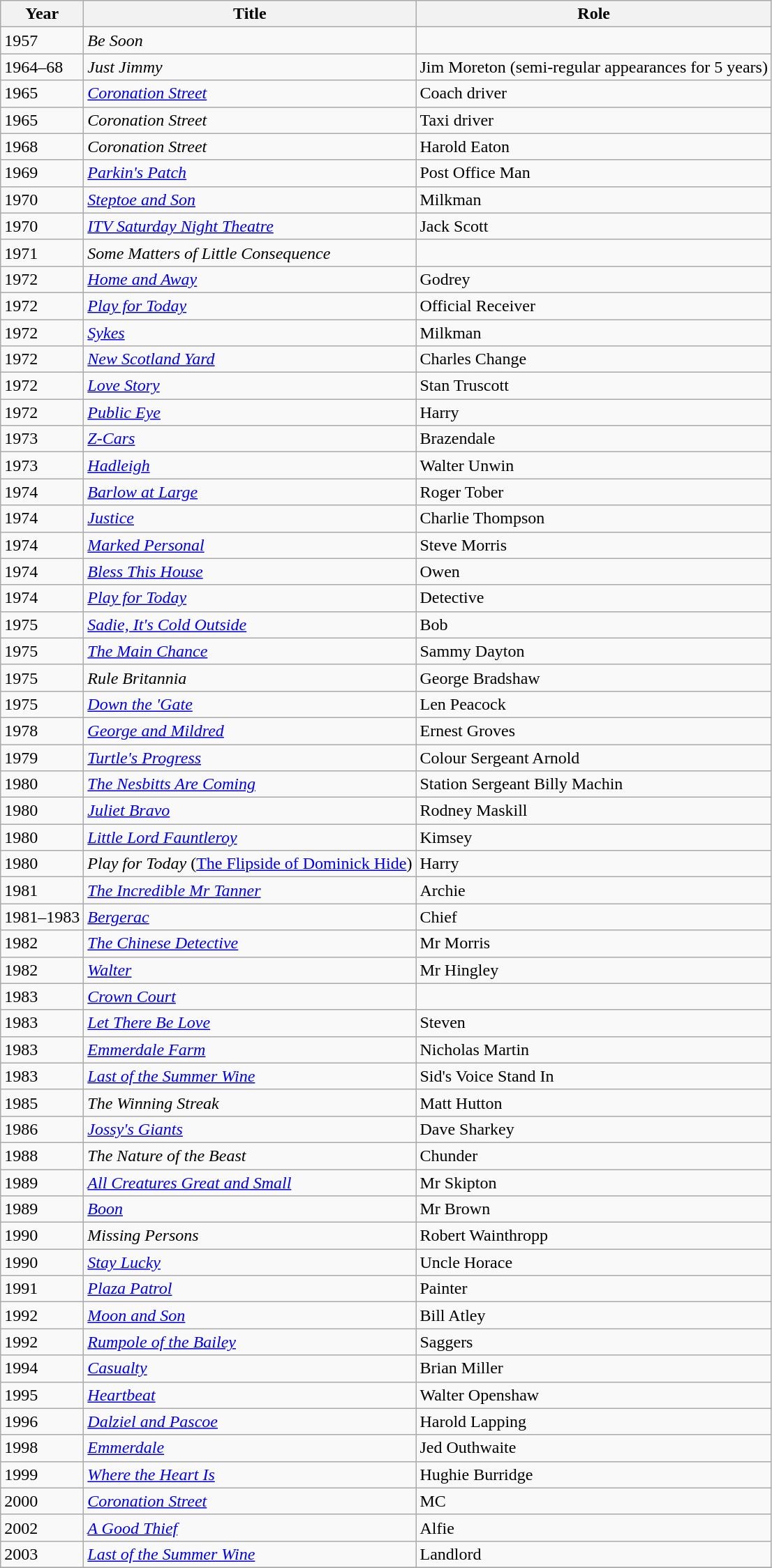<table class="wikitable">
<tr>
<th>Year</th>
<th>Title</th>
<th>Role</th>
</tr>
<tr>
<td>1957</td>
<td><em>Be Soon</em></td>
<td></td>
</tr>
<tr>
<td>1964–68</td>
<td><em>Just Jimmy</em></td>
<td>Jim Moreton (semi-regular appearances for 5 years)</td>
</tr>
<tr>
<td>1965</td>
<td><em><a href='#'>Coronation Street</a></em></td>
<td>Coach driver</td>
</tr>
<tr>
<td>1965</td>
<td><em>Coronation Street</em></td>
<td>Taxi driver</td>
</tr>
<tr>
<td>1968</td>
<td><em>Coronation Street</em></td>
<td>Harold Eaton</td>
</tr>
<tr>
<td>1969</td>
<td><em><a href='#'>Parkin's Patch</a></em></td>
<td>Post Office Man</td>
</tr>
<tr>
<td>1970</td>
<td><em><a href='#'>Steptoe and Son</a></em></td>
<td>Milkman</td>
</tr>
<tr>
<td>1970</td>
<td><em><a href='#'>ITV Saturday Night Theatre</a></em></td>
<td>Jack Scott</td>
</tr>
<tr>
<td>1971</td>
<td><em>Some Matters of Little Consequence</em></td>
<td></td>
</tr>
<tr>
<td>1972</td>
<td><em><a href='#'>Home and Away</a></em></td>
<td>Godrey</td>
</tr>
<tr>
<td>1972</td>
<td><em><a href='#'>Play for Today</a></em></td>
<td>Official Receiver</td>
</tr>
<tr>
<td>1972</td>
<td><em><a href='#'>Sykes</a></em></td>
<td>Milkman</td>
</tr>
<tr>
<td>1972</td>
<td><em><a href='#'>New Scotland Yard</a></em></td>
<td>Charles Change</td>
</tr>
<tr>
<td>1972</td>
<td><em><a href='#'>Love Story</a></em></td>
<td>Stan Truscott</td>
</tr>
<tr>
<td>1972</td>
<td><em><a href='#'>Public Eye</a></em></td>
<td>Harry</td>
</tr>
<tr>
<td>1973</td>
<td><em><a href='#'>Z-Cars</a></em></td>
<td>Brazendale</td>
</tr>
<tr>
<td>1973</td>
<td><em><a href='#'>Hadleigh</a></em></td>
<td>Walter Unwin</td>
</tr>
<tr>
<td>1974</td>
<td><em><a href='#'>Barlow at Large</a></em></td>
<td>Roger Tober</td>
</tr>
<tr>
<td>1974</td>
<td><em><a href='#'>Justice</a></em></td>
<td>Charlie Thompson</td>
</tr>
<tr>
<td>1974</td>
<td><em><a href='#'>Marked Personal</a></em></td>
<td>Steve Morris</td>
</tr>
<tr>
<td>1974</td>
<td><em><a href='#'>Bless This House</a></em></td>
<td>Owen</td>
</tr>
<tr>
<td>1974</td>
<td><em><a href='#'>Play for Today</a></em></td>
<td>Detective</td>
</tr>
<tr>
<td>1975</td>
<td><em><a href='#'>Sadie, It's Cold Outside</a></em></td>
<td>Bob</td>
</tr>
<tr>
<td>1975</td>
<td><em><a href='#'>The Main Chance</a></em></td>
<td>Sammy Dayton</td>
</tr>
<tr>
<td>1975</td>
<td><em>Rule Britannia</em></td>
<td>George Bradshaw</td>
</tr>
<tr>
<td>1975</td>
<td><em><a href='#'>Down the 'Gate</a></em></td>
<td>Len Peacock</td>
</tr>
<tr>
<td>1978</td>
<td><em><a href='#'>George and Mildred</a></em></td>
<td>Ernest Groves</td>
</tr>
<tr>
<td>1979</td>
<td><em><a href='#'>Turtle's Progress</a></em></td>
<td>Colour Sergeant Arnold</td>
</tr>
<tr>
<td>1980</td>
<td><em><a href='#'>The Nesbitts Are Coming</a></em></td>
<td>Station Sergeant Billy Machin</td>
</tr>
<tr>
<td>1980</td>
<td><em><a href='#'>Juliet Bravo</a></em></td>
<td>Rodney Maskill</td>
</tr>
<tr>
<td>1980</td>
<td><em><a href='#'>Little Lord Fauntleroy</a></em></td>
<td>Kimsey</td>
</tr>
<tr>
<td>1980</td>
<td><em>Play for Today</em> (<a href='#'>The Flipside of Dominick Hide</a>)</td>
<td>Harry</td>
</tr>
<tr>
<td>1981</td>
<td><em><a href='#'>The Incredible Mr Tanner</a></em></td>
<td>Archie</td>
</tr>
<tr>
<td>1981–1983</td>
<td><em><a href='#'>Bergerac</a></em></td>
<td>Chief</td>
</tr>
<tr>
<td>1982</td>
<td><em><a href='#'>The Chinese Detective</a></em></td>
<td>Mr Morris</td>
</tr>
<tr>
<td>1982</td>
<td><em><a href='#'>Walter</a></em></td>
<td>Mr Hingley</td>
</tr>
<tr>
<td>1983</td>
<td><em><a href='#'>Crown Court</a></em></td>
<td></td>
</tr>
<tr>
<td>1983</td>
<td><em><a href='#'>Let There Be Love</a></em></td>
<td>Steven</td>
</tr>
<tr>
<td>1983</td>
<td><em><a href='#'>Emmerdale Farm</a></em></td>
<td>Nicholas Martin</td>
</tr>
<tr>
<td>1983</td>
<td><em><a href='#'>Last of the Summer Wine</a></em></td>
<td>Sid's Voice Stand In</td>
</tr>
<tr>
<td>1985</td>
<td><em>The Winning Streak</em></td>
<td>Matt Hutton</td>
</tr>
<tr>
<td>1986</td>
<td><em><a href='#'>Jossy's Giants</a></em></td>
<td>Dave Sharkey</td>
</tr>
<tr>
<td>1988</td>
<td><em>The Nature of the Beast</em></td>
<td>Chunder</td>
</tr>
<tr>
<td>1989</td>
<td><em><a href='#'>All Creatures Great and Small</a></em></td>
<td>Mr Skipton</td>
</tr>
<tr>
<td>1989</td>
<td><em><a href='#'>Boon</a></em></td>
<td>Mr Brown</td>
</tr>
<tr>
<td>1990</td>
<td><em>Missing Persons</em></td>
<td>Robert Wainthropp</td>
</tr>
<tr>
<td>1990</td>
<td><em><a href='#'>Stay Lucky</a></em></td>
<td>Uncle Horace</td>
</tr>
<tr>
<td>1991</td>
<td><em><a href='#'>Plaza Patrol</a></em></td>
<td>Painter</td>
</tr>
<tr>
<td>1992</td>
<td><em><a href='#'>Moon and Son</a></em></td>
<td>Bill Atley</td>
</tr>
<tr>
<td>1992</td>
<td><em><a href='#'>Rumpole of the Bailey</a></em></td>
<td>Saggers</td>
</tr>
<tr>
<td>1994</td>
<td><em><a href='#'>Casualty</a></em></td>
<td>Brian Miller</td>
</tr>
<tr>
<td>1995</td>
<td><em><a href='#'>Heartbeat</a></em></td>
<td>Walter Openshaw</td>
</tr>
<tr>
<td>1996</td>
<td><em><a href='#'>Dalziel and Pascoe</a></em></td>
<td>Harold Lapping</td>
</tr>
<tr>
<td>1998</td>
<td><em><a href='#'>Emmerdale</a></em></td>
<td>Jed Outhwaite</td>
</tr>
<tr>
<td>1999</td>
<td><em><a href='#'>Where the Heart Is</a></em></td>
<td>Hughie Burridge</td>
</tr>
<tr>
<td>2000</td>
<td><em><a href='#'>Coronation Street</a></em></td>
<td>MC</td>
</tr>
<tr>
<td>2002</td>
<td><em><a href='#'>A Good Thief</a></em></td>
<td>Alfie</td>
</tr>
<tr>
<td>2003</td>
<td><em><a href='#'>Last of the Summer Wine</a></em></td>
<td>Landlord</td>
</tr>
<tr>
</tr>
</table>
